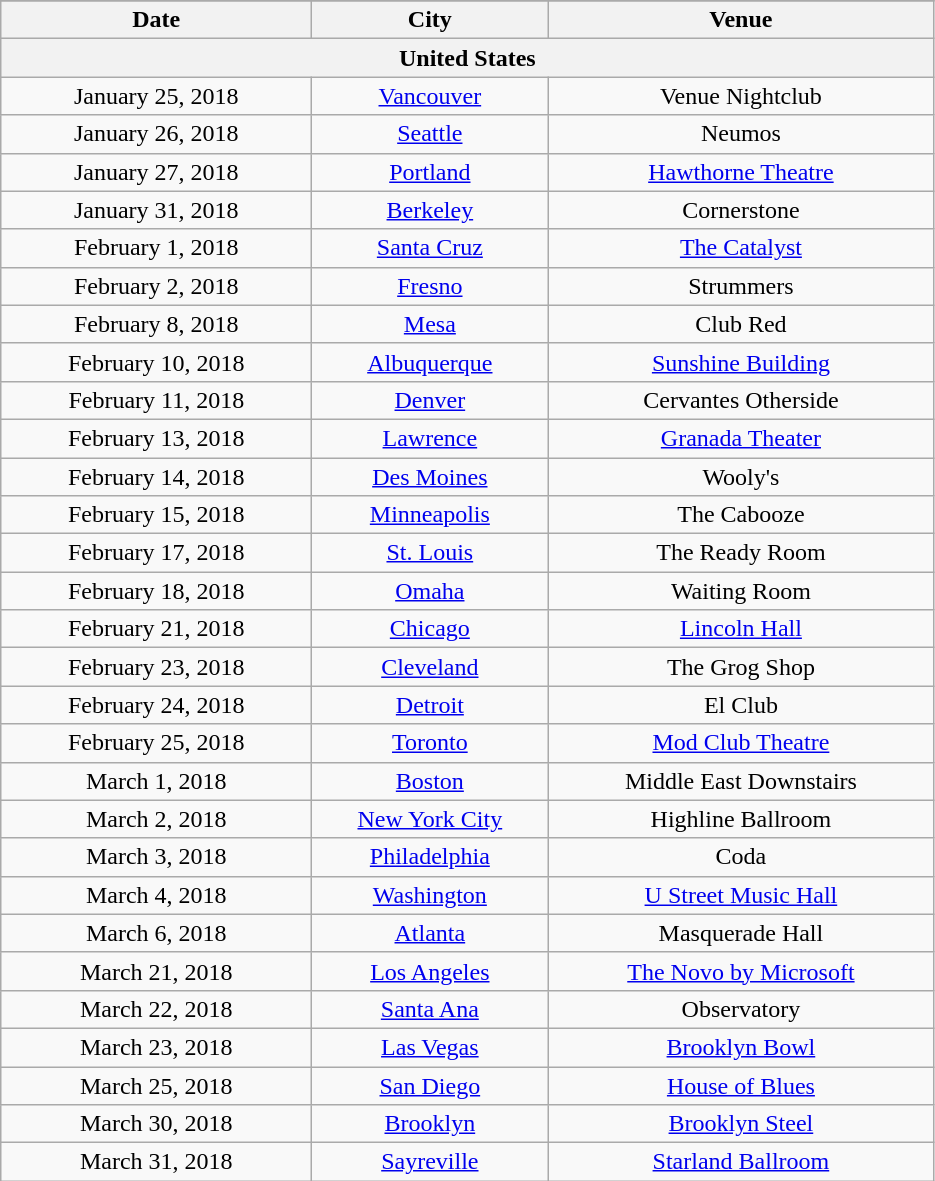<table class="wikitable" style="text-align:center;">
<tr>
</tr>
<tr>
<th style="width:200px;">Date</th>
<th style="width:150px;">City</th>
<th style="width:250px;">Venue</th>
</tr>
<tr>
<th colspan="4"><strong>United States</strong></th>
</tr>
<tr>
<td>January 25, 2018</td>
<td><a href='#'>Vancouver</a></td>
<td>Venue Nightclub</td>
</tr>
<tr>
<td>January 26, 2018</td>
<td><a href='#'>Seattle</a></td>
<td>Neumos</td>
</tr>
<tr>
<td>January 27, 2018</td>
<td><a href='#'>Portland</a></td>
<td><a href='#'>Hawthorne Theatre</a></td>
</tr>
<tr>
<td>January 31, 2018</td>
<td><a href='#'>Berkeley</a></td>
<td>Cornerstone</td>
</tr>
<tr>
<td>February 1, 2018</td>
<td><a href='#'>Santa Cruz</a></td>
<td><a href='#'>The Catalyst</a></td>
</tr>
<tr>
<td>February 2, 2018</td>
<td><a href='#'>Fresno</a></td>
<td>Strummers</td>
</tr>
<tr>
<td>February 8, 2018</td>
<td><a href='#'>Mesa</a></td>
<td>Club Red</td>
</tr>
<tr>
<td>February 10, 2018</td>
<td><a href='#'>Albuquerque</a></td>
<td><a href='#'>Sunshine Building</a></td>
</tr>
<tr>
<td>February 11, 2018</td>
<td><a href='#'>Denver</a></td>
<td>Cervantes Otherside</td>
</tr>
<tr>
<td>February 13, 2018</td>
<td><a href='#'>Lawrence</a></td>
<td><a href='#'>Granada Theater</a></td>
</tr>
<tr>
<td>February 14, 2018</td>
<td><a href='#'>Des Moines</a></td>
<td>Wooly's</td>
</tr>
<tr>
<td>February 15, 2018</td>
<td><a href='#'>Minneapolis</a></td>
<td>The Cabooze</td>
</tr>
<tr>
<td>February 17, 2018</td>
<td><a href='#'>St. Louis</a></td>
<td>The Ready Room</td>
</tr>
<tr>
<td>February 18, 2018</td>
<td><a href='#'>Omaha</a></td>
<td>Waiting Room</td>
</tr>
<tr>
<td>February 21, 2018</td>
<td><a href='#'>Chicago</a></td>
<td><a href='#'>Lincoln Hall</a></td>
</tr>
<tr>
<td>February 23, 2018</td>
<td><a href='#'>Cleveland</a></td>
<td>The Grog Shop</td>
</tr>
<tr>
<td>February 24, 2018</td>
<td><a href='#'>Detroit</a></td>
<td>El Club</td>
</tr>
<tr>
<td>February 25, 2018</td>
<td><a href='#'>Toronto</a></td>
<td><a href='#'>Mod Club Theatre</a></td>
</tr>
<tr>
<td>March 1, 2018</td>
<td><a href='#'>Boston</a></td>
<td>Middle East Downstairs</td>
</tr>
<tr>
<td>March 2, 2018</td>
<td><a href='#'>New York City</a></td>
<td>Highline Ballroom</td>
</tr>
<tr>
<td>March 3, 2018</td>
<td><a href='#'>Philadelphia</a></td>
<td>Coda</td>
</tr>
<tr>
<td>March 4, 2018</td>
<td><a href='#'>Washington</a></td>
<td><a href='#'>U Street Music Hall</a></td>
</tr>
<tr>
<td>March 6, 2018</td>
<td><a href='#'>Atlanta</a></td>
<td>Masquerade Hall</td>
</tr>
<tr>
<td>March 21, 2018</td>
<td><a href='#'>Los Angeles</a></td>
<td><a href='#'>The Novo by Microsoft</a></td>
</tr>
<tr>
<td>March 22, 2018</td>
<td><a href='#'>Santa Ana</a></td>
<td>Observatory</td>
</tr>
<tr>
<td>March 23, 2018</td>
<td><a href='#'>Las Vegas</a></td>
<td><a href='#'>Brooklyn Bowl</a></td>
</tr>
<tr>
<td>March 25, 2018</td>
<td><a href='#'>San Diego</a></td>
<td><a href='#'>House of Blues</a></td>
</tr>
<tr>
<td>March 30, 2018</td>
<td><a href='#'>Brooklyn</a></td>
<td><a href='#'>Brooklyn Steel</a></td>
</tr>
<tr>
<td>March 31, 2018</td>
<td><a href='#'>Sayreville</a></td>
<td><a href='#'>Starland Ballroom</a></td>
</tr>
</table>
